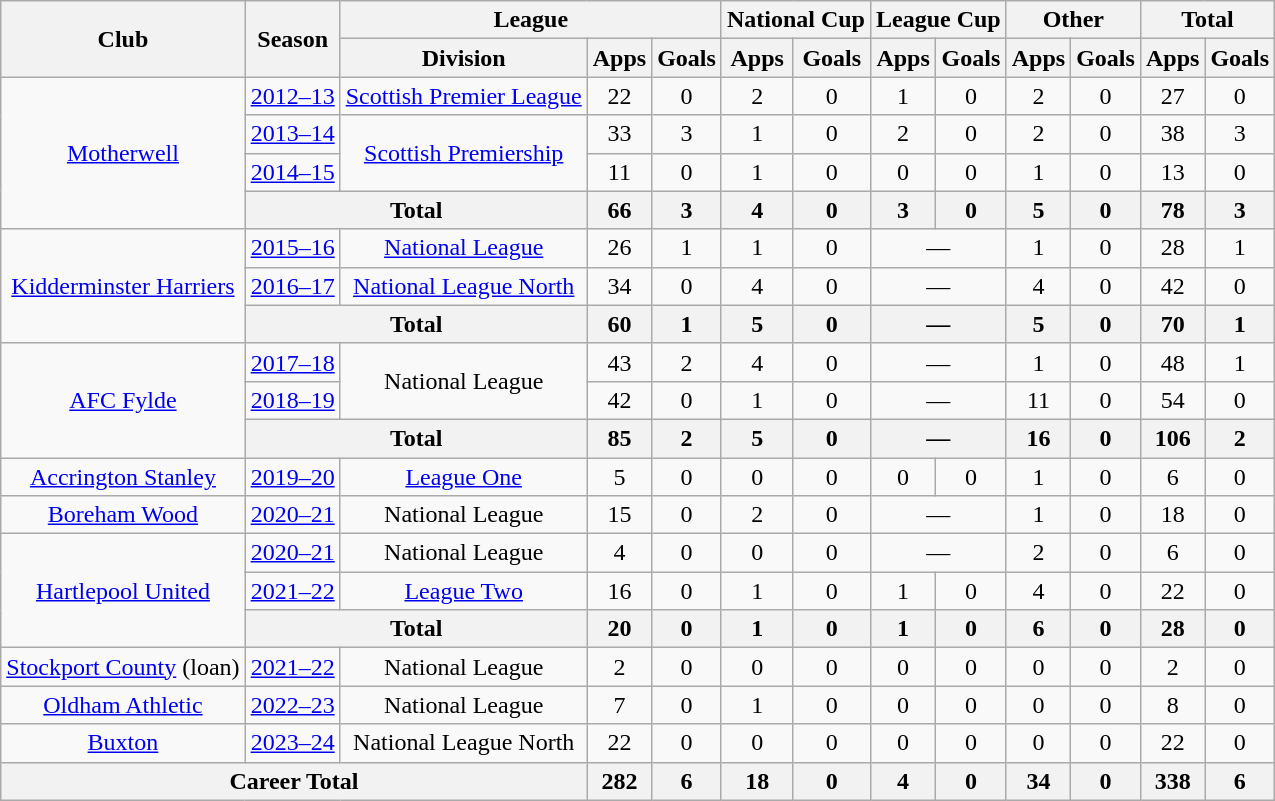<table class="wikitable" style="text-align:center">
<tr>
<th rowspan="2">Club</th>
<th rowspan="2">Season</th>
<th colspan="3">League</th>
<th colspan="2">National Cup</th>
<th colspan="2">League Cup</th>
<th colspan="2">Other</th>
<th colspan="2">Total</th>
</tr>
<tr>
<th>Division</th>
<th>Apps</th>
<th>Goals</th>
<th>Apps</th>
<th>Goals</th>
<th>Apps</th>
<th>Goals</th>
<th>Apps</th>
<th>Goals</th>
<th>Apps</th>
<th>Goals</th>
</tr>
<tr>
<td rowspan="4"><a href='#'>Motherwell</a></td>
<td><a href='#'>2012–13</a></td>
<td><a href='#'>Scottish Premier League</a></td>
<td>22</td>
<td>0</td>
<td>2</td>
<td>0</td>
<td>1</td>
<td>0</td>
<td>2</td>
<td>0</td>
<td>27</td>
<td>0</td>
</tr>
<tr>
<td><a href='#'>2013–14</a></td>
<td rowspan="2"><a href='#'>Scottish Premiership</a></td>
<td>33</td>
<td>3</td>
<td>1</td>
<td>0</td>
<td>2</td>
<td>0</td>
<td>2</td>
<td>0</td>
<td>38</td>
<td>3</td>
</tr>
<tr>
<td><a href='#'>2014–15</a></td>
<td>11</td>
<td>0</td>
<td>1</td>
<td>0</td>
<td>0</td>
<td>0</td>
<td>1</td>
<td>0</td>
<td>13</td>
<td>0</td>
</tr>
<tr>
<th colspan="2">Total</th>
<th>66</th>
<th>3</th>
<th>4</th>
<th>0</th>
<th>3</th>
<th>0</th>
<th>5</th>
<th>0</th>
<th>78</th>
<th>3</th>
</tr>
<tr>
<td rowspan="3"><a href='#'>Kidderminster Harriers</a></td>
<td><a href='#'>2015–16</a></td>
<td><a href='#'>National League</a></td>
<td>26</td>
<td>1</td>
<td>1</td>
<td>0</td>
<td colspan="2">—</td>
<td>1</td>
<td>0</td>
<td>28</td>
<td>1</td>
</tr>
<tr>
<td><a href='#'>2016–17</a></td>
<td><a href='#'>National League North</a></td>
<td>34</td>
<td>0</td>
<td>4</td>
<td>0</td>
<td colspan="2">—</td>
<td>4</td>
<td>0</td>
<td>42</td>
<td>0</td>
</tr>
<tr>
<th colspan="2">Total</th>
<th>60</th>
<th>1</th>
<th>5</th>
<th>0</th>
<th colspan="2">—</th>
<th>5</th>
<th>0</th>
<th>70</th>
<th>1</th>
</tr>
<tr>
<td rowspan="3"><a href='#'>AFC Fylde</a></td>
<td><a href='#'>2017–18</a></td>
<td rowspan="2">National League</td>
<td>43</td>
<td>2</td>
<td>4</td>
<td>0</td>
<td colspan="2">—</td>
<td>1</td>
<td>0</td>
<td>48</td>
<td>1</td>
</tr>
<tr>
<td><a href='#'>2018–19</a></td>
<td>42</td>
<td>0</td>
<td>1</td>
<td>0</td>
<td colspan="2">—</td>
<td>11</td>
<td>0</td>
<td>54</td>
<td>0</td>
</tr>
<tr>
<th colspan="2">Total</th>
<th>85</th>
<th>2</th>
<th>5</th>
<th>0</th>
<th colspan="2">—</th>
<th>16</th>
<th>0</th>
<th>106</th>
<th>2</th>
</tr>
<tr>
<td><a href='#'>Accrington Stanley</a></td>
<td><a href='#'>2019–20</a></td>
<td><a href='#'>League One</a></td>
<td>5</td>
<td>0</td>
<td>0</td>
<td>0</td>
<td>0</td>
<td>0</td>
<td>1</td>
<td>0</td>
<td>6</td>
<td>0</td>
</tr>
<tr>
<td><a href='#'>Boreham Wood</a></td>
<td><a href='#'>2020–21</a></td>
<td>National League</td>
<td>15</td>
<td>0</td>
<td>2</td>
<td>0</td>
<td colspan="2">—</td>
<td>1</td>
<td>0</td>
<td>18</td>
<td>0</td>
</tr>
<tr>
<td rowspan="3"><a href='#'>Hartlepool United</a></td>
<td><a href='#'>2020–21</a></td>
<td>National League</td>
<td>4</td>
<td>0</td>
<td>0</td>
<td>0</td>
<td colspan="2">—</td>
<td>2</td>
<td>0</td>
<td>6</td>
<td>0</td>
</tr>
<tr>
<td><a href='#'>2021–22</a></td>
<td><a href='#'>League Two</a></td>
<td>16</td>
<td>0</td>
<td>1</td>
<td>0</td>
<td>1</td>
<td>0</td>
<td>4</td>
<td>0</td>
<td>22</td>
<td>0</td>
</tr>
<tr>
<th colspan="2">Total</th>
<th>20</th>
<th>0</th>
<th>1</th>
<th>0</th>
<th>1</th>
<th>0</th>
<th>6</th>
<th>0</th>
<th>28</th>
<th>0</th>
</tr>
<tr>
<td><a href='#'>Stockport County</a> (loan)</td>
<td><a href='#'>2021–22</a></td>
<td>National League</td>
<td>2</td>
<td>0</td>
<td>0</td>
<td>0</td>
<td>0</td>
<td>0</td>
<td>0</td>
<td>0</td>
<td>2</td>
<td>0</td>
</tr>
<tr>
<td><a href='#'>Oldham Athletic</a></td>
<td><a href='#'>2022–23</a></td>
<td>National League</td>
<td>7</td>
<td>0</td>
<td>1</td>
<td>0</td>
<td>0</td>
<td>0</td>
<td>0</td>
<td>0</td>
<td>8</td>
<td>0</td>
</tr>
<tr>
<td><a href='#'>Buxton</a></td>
<td><a href='#'>2023–24</a></td>
<td>National League North</td>
<td>22</td>
<td>0</td>
<td>0</td>
<td>0</td>
<td>0</td>
<td>0</td>
<td>0</td>
<td>0</td>
<td>22</td>
<td>0</td>
</tr>
<tr>
<th colspan="3">Career Total</th>
<th>282</th>
<th>6</th>
<th>18</th>
<th>0</th>
<th>4</th>
<th>0</th>
<th>34</th>
<th>0</th>
<th>338</th>
<th>6</th>
</tr>
</table>
